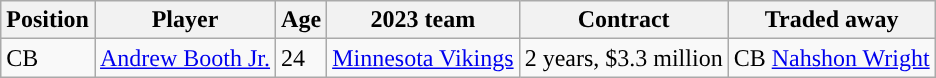<table class="wikitable">
<tr>
<th>Position</th>
<th>Player</th>
<th>Age</th>
<th>2023 team</th>
<th>Contract</th>
<th>Traded away</th>
</tr>
<tr>
<td>CB</td>
<td><a href='#'>Andrew Booth Jr.</a></td>
<td>24</td>
<td><a href='#'>Minnesota Vikings</a></td>
<td>2 years, $3.3 million</td>
<td>CB <a href='#'>Nahshon Wright</a></td>
</tr>
</table>
